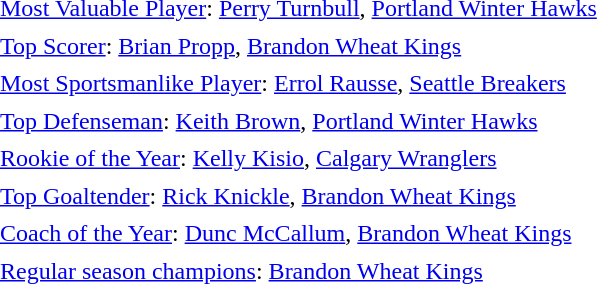<table cellpadding="3" cellspacing="1">
<tr>
<td><a href='#'>Most Valuable Player</a>: <a href='#'>Perry Turnbull</a>, <a href='#'>Portland Winter Hawks</a></td>
</tr>
<tr>
<td><a href='#'>Top Scorer</a>: <a href='#'>Brian Propp</a>, <a href='#'>Brandon Wheat Kings</a></td>
</tr>
<tr>
<td><a href='#'>Most Sportsmanlike Player</a>: <a href='#'>Errol Rausse</a>, <a href='#'>Seattle Breakers</a></td>
</tr>
<tr>
<td><a href='#'>Top Defenseman</a>: <a href='#'>Keith Brown</a>, <a href='#'>Portland Winter Hawks</a></td>
</tr>
<tr>
<td><a href='#'>Rookie of the Year</a>: <a href='#'>Kelly Kisio</a>, <a href='#'>Calgary Wranglers</a></td>
</tr>
<tr>
<td><a href='#'>Top Goaltender</a>: <a href='#'>Rick Knickle</a>, <a href='#'>Brandon Wheat Kings</a></td>
</tr>
<tr>
<td><a href='#'>Coach of the Year</a>: <a href='#'>Dunc McCallum</a>, <a href='#'>Brandon Wheat Kings</a></td>
</tr>
<tr>
<td><a href='#'>Regular season champions</a>: <a href='#'>Brandon Wheat Kings</a></td>
</tr>
</table>
